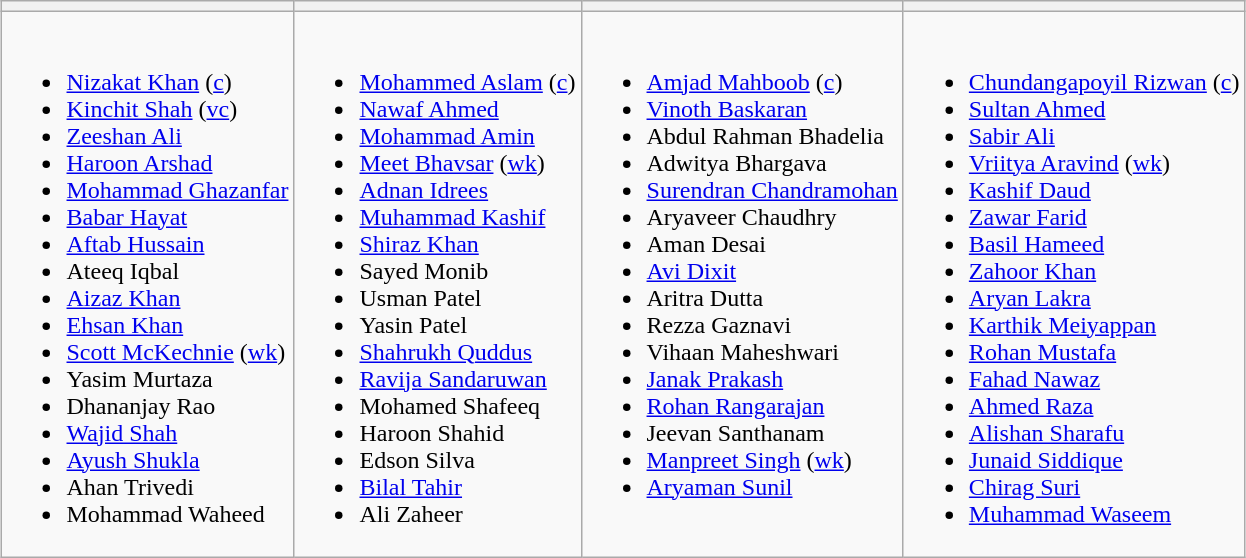<table class="wikitable" style="text-align:left; margin:auto">
<tr>
<th></th>
<th></th>
<th></th>
<th></th>
</tr>
<tr>
<td valign=top><br><ul><li><a href='#'>Nizakat Khan</a> (<a href='#'>c</a>)</li><li><a href='#'>Kinchit Shah</a> (<a href='#'>vc</a>)</li><li><a href='#'>Zeeshan Ali</a></li><li><a href='#'>Haroon Arshad</a></li><li><a href='#'>Mohammad Ghazanfar</a></li><li><a href='#'>Babar Hayat</a></li><li><a href='#'>Aftab Hussain</a></li><li>Ateeq Iqbal</li><li><a href='#'>Aizaz Khan</a></li><li><a href='#'>Ehsan Khan</a></li><li><a href='#'>Scott McKechnie</a> (<a href='#'>wk</a>)</li><li>Yasim Murtaza</li><li>Dhananjay Rao</li><li><a href='#'>Wajid Shah</a></li><li><a href='#'>Ayush Shukla</a></li><li>Ahan Trivedi</li><li>Mohammad Waheed</li></ul></td>
<td valign=top><br><ul><li><a href='#'>Mohammed Aslam</a> (<a href='#'>c</a>)</li><li><a href='#'>Nawaf Ahmed</a></li><li><a href='#'>Mohammad Amin</a></li><li><a href='#'>Meet Bhavsar</a> (<a href='#'>wk</a>)</li><li><a href='#'>Adnan Idrees</a></li><li><a href='#'>Muhammad Kashif</a></li><li><a href='#'>Shiraz Khan</a></li><li>Sayed Monib</li><li>Usman Patel</li><li>Yasin Patel</li><li><a href='#'>Shahrukh Quddus</a></li><li><a href='#'>Ravija Sandaruwan</a></li><li>Mohamed Shafeeq</li><li>Haroon Shahid</li><li>Edson Silva</li><li><a href='#'>Bilal Tahir</a></li><li>Ali Zaheer</li></ul></td>
<td valign=top><br><ul><li><a href='#'>Amjad Mahboob</a> (<a href='#'>c</a>)</li><li><a href='#'>Vinoth Baskaran</a></li><li>Abdul Rahman Bhadelia</li><li>Adwitya Bhargava</li><li><a href='#'>Surendran Chandramohan</a></li><li>Aryaveer Chaudhry</li><li>Aman Desai</li><li><a href='#'>Avi Dixit</a></li><li>Aritra Dutta</li><li>Rezza Gaznavi</li><li>Vihaan Maheshwari</li><li><a href='#'>Janak Prakash</a></li><li><a href='#'>Rohan Rangarajan</a></li><li>Jeevan Santhanam</li><li><a href='#'>Manpreet Singh</a> (<a href='#'>wk</a>)</li><li><a href='#'>Aryaman Sunil</a></li></ul></td>
<td valign=top><br><ul><li><a href='#'>Chundangapoyil Rizwan</a> (<a href='#'>c</a>)</li><li><a href='#'>Sultan Ahmed</a></li><li><a href='#'>Sabir Ali</a></li><li><a href='#'>Vriitya Aravind</a> (<a href='#'>wk</a>)</li><li><a href='#'>Kashif Daud</a></li><li><a href='#'>Zawar Farid</a></li><li><a href='#'>Basil Hameed</a></li><li><a href='#'>Zahoor Khan</a></li><li><a href='#'>Aryan Lakra</a></li><li><a href='#'>Karthik Meiyappan</a></li><li><a href='#'>Rohan Mustafa</a></li><li><a href='#'>Fahad Nawaz</a></li><li><a href='#'>Ahmed Raza</a></li><li><a href='#'>Alishan Sharafu</a></li><li><a href='#'>Junaid Siddique</a></li><li><a href='#'>Chirag Suri</a></li><li><a href='#'>Muhammad Waseem</a></li></ul></td>
</tr>
</table>
